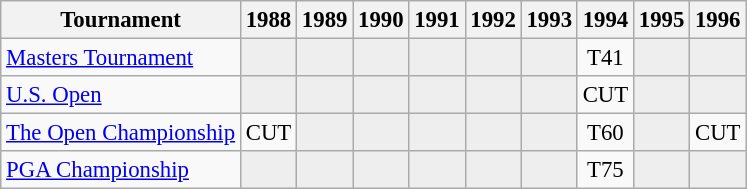<table class="wikitable" style="font-size:95%;text-align:center;">
<tr>
<th>Tournament</th>
<th>1988</th>
<th>1989</th>
<th>1990</th>
<th>1991</th>
<th>1992</th>
<th>1993</th>
<th>1994</th>
<th>1995</th>
<th>1996</th>
</tr>
<tr>
<td align=left><a href='#'>Masters Tournament</a></td>
<td style="background:#eeeeee;"></td>
<td style="background:#eeeeee;"></td>
<td style="background:#eeeeee;"></td>
<td style="background:#eeeeee;"></td>
<td style="background:#eeeeee;"></td>
<td style="background:#eeeeee;"></td>
<td align="center">T41</td>
<td style="background:#eeeeee;"></td>
<td style="background:#eeeeee;"></td>
</tr>
<tr>
<td align=left><a href='#'>U.S. Open</a></td>
<td style="background:#eeeeee;"></td>
<td style="background:#eeeeee;"></td>
<td style="background:#eeeeee;"></td>
<td style="background:#eeeeee;"></td>
<td style="background:#eeeeee;"></td>
<td style="background:#eeeeee;"></td>
<td align="center">CUT</td>
<td style="background:#eeeeee;"></td>
<td style="background:#eeeeee;"></td>
</tr>
<tr>
<td align=left><a href='#'>The Open Championship</a></td>
<td align="center">CUT</td>
<td style="background:#eeeeee;"></td>
<td style="background:#eeeeee;"></td>
<td style="background:#eeeeee;"></td>
<td style="background:#eeeeee;"></td>
<td style="background:#eeeeee;"></td>
<td align="center">T60</td>
<td style="background:#eeeeee;"></td>
<td align="center">CUT</td>
</tr>
<tr>
<td align=left><a href='#'>PGA Championship</a></td>
<td style="background:#eeeeee;"></td>
<td style="background:#eeeeee;"></td>
<td style="background:#eeeeee;"></td>
<td style="background:#eeeeee;"></td>
<td style="background:#eeeeee;"></td>
<td style="background:#eeeeee;"></td>
<td align="center">T75</td>
<td style="background:#eeeeee;"></td>
<td style="background:#eeeeee;"></td>
</tr>
</table>
